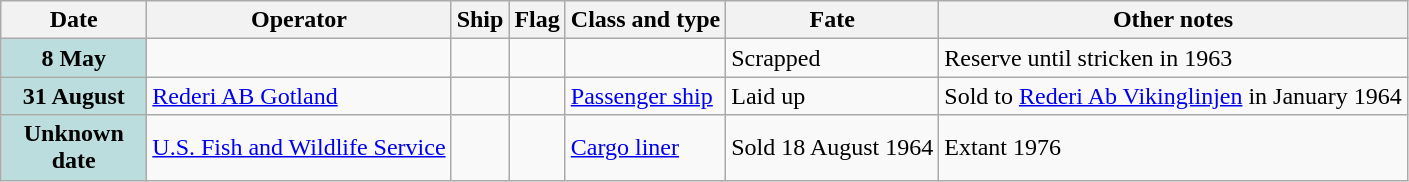<table class="wikitable">
<tr>
<th width="90">Date</th>
<th>Operator</th>
<th>Ship</th>
<th>Flag</th>
<th>Class and type</th>
<th>Fate</th>
<th>Other notes</th>
</tr>
<tr ---->
<th style="background: #bbdddd;">8 May</th>
<td></td>
<td><strong></strong></td>
<td></td>
<td></td>
<td>Scrapped</td>
<td>Reserve until stricken in 1963</td>
</tr>
<tr ---->
<th style="background: #bbdddd;">31 August</th>
<td><a href='#'>Rederi AB Gotland</a></td>
<td><strong></strong></td>
<td></td>
<td><a href='#'>Passenger ship</a></td>
<td>Laid up</td>
<td>Sold to <a href='#'>Rederi Ab Vikinglinjen</a> in January 1964</td>
</tr>
<tr ---->
<th style="background: #bbdddd;">Unknown date</th>
<td> <a href='#'>U.S. Fish and Wildlife Service</a></td>
<td><strong></strong></td>
<td></td>
<td><a href='#'>Cargo liner</a></td>
<td>Sold 18 August 1964</td>
<td>Extant 1976</td>
</tr>
</table>
